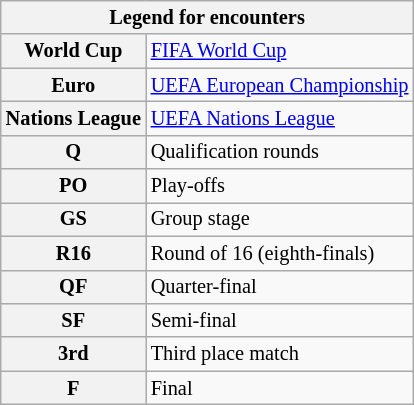<table class="wikitable" style="font-size: 85%">
<tr>
<th colspan="2">Legend for encounters</th>
</tr>
<tr>
<th>World Cup</th>
<td><a href='#'>FIFA World Cup</a></td>
</tr>
<tr>
<th>Euro</th>
<td><a href='#'>UEFA European Championship</a></td>
</tr>
<tr>
<th>Nations League</th>
<td><a href='#'>UEFA Nations League</a></td>
</tr>
<tr>
<th>Q</th>
<td>Qualification rounds</td>
</tr>
<tr>
<th>PO</th>
<td>Play-offs</td>
</tr>
<tr>
<th>GS</th>
<td>Group stage</td>
</tr>
<tr>
<th>R16</th>
<td>Round of 16 (eighth-finals)</td>
</tr>
<tr>
<th>QF</th>
<td>Quarter-final</td>
</tr>
<tr>
<th>SF</th>
<td>Semi-final</td>
</tr>
<tr>
<th>3rd</th>
<td>Third place match</td>
</tr>
<tr>
<th>F</th>
<td>Final</td>
</tr>
</table>
